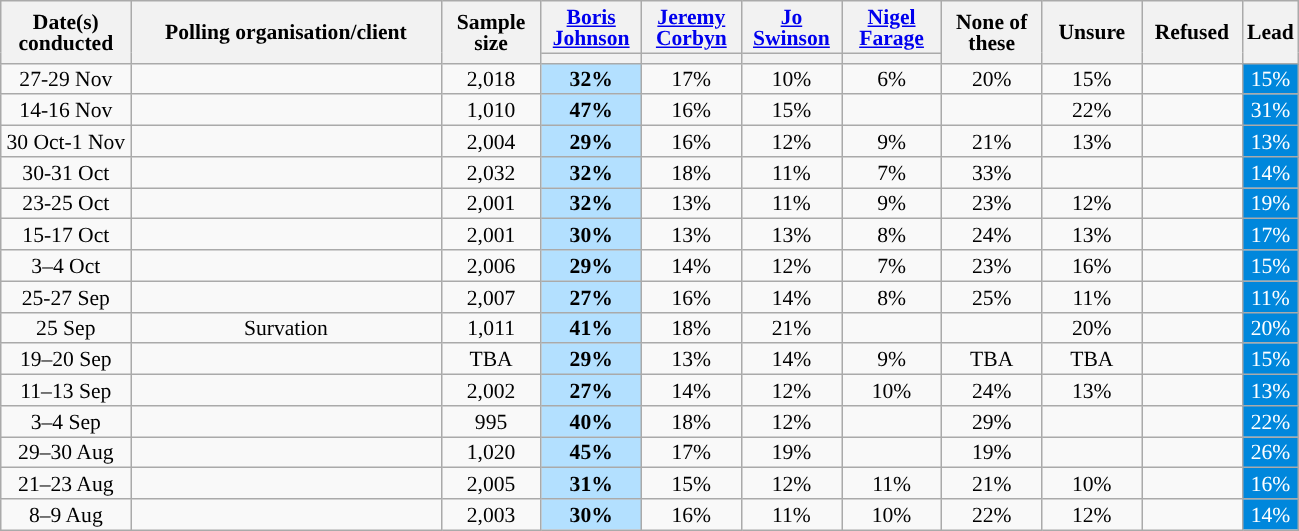<table class="wikitable collapsible sortable" style="text-align:center;font-size:90%;line-height:14px">
<tr>
<th style="width:80px;" rowspan="2" class="unsortable">Date(s)<br>conducted</th>
<th style="width:200px;" rowspan="2">Polling organisation/client</th>
<th style="width:60px;" rowspan="2">Sample size</th>
<th style="width:60px;" class="unsortable"><a href='#'>Boris Johnson</a></th>
<th style="width:60px;" class="unsortable"><a href='#'>Jeremy Corbyn</a></th>
<th style="width:60px;" class="unsortable"><a href='#'>Jo Swinson</a></th>
<th style="width:60px;" class="unsortable"><a href='#'>Nigel Farage</a></th>
<th style="width:60px;" rowspan="2" class="unsortable">None of these</th>
<th style="width:60px;" rowspan="2" class="unsortable">Unsure</th>
<th style="width:60px;" rowspan="2" class="unsortable">Refused</th>
<th class="unsortable" style="width:20px;" rowspan="2">Lead</th>
</tr>
<tr>
<th class="unsortable" style="color:inherit;background:"></th>
<th class="unsortable" style="color:inherit;background:"></th>
<th class="unsortable" style="color:inherit;background:"></th>
<th class="unsortable" style="color:inherit;background:"></th>
</tr>
<tr>
<td>27-29 Nov</td>
<td></td>
<td>2,018</td>
<td style="background:#B3E0FF"><strong>32%</strong></td>
<td>17%</td>
<td>10%</td>
<td>6%</td>
<td>20%</td>
<td>15%</td>
<td></td>
<td style="background:#0087DC; color:white;">15%</td>
</tr>
<tr>
<td>14-16 Nov</td>
<td></td>
<td>1,010</td>
<td style="background:#B3E0FF"><strong>47%</strong></td>
<td>16%</td>
<td>15%</td>
<td></td>
<td></td>
<td>22%</td>
<td></td>
<td style="background:#0087DC; color:white;">31%</td>
</tr>
<tr>
<td>30 Oct-1 Nov</td>
<td> </td>
<td>2,004</td>
<td style="background:#B3E0FF"><strong>29%</strong></td>
<td>16%</td>
<td>12%</td>
<td>9%</td>
<td>21%</td>
<td>13%</td>
<td></td>
<td style="background:#0087DC; color:white;">13%</td>
</tr>
<tr>
<td>30-31 Oct</td>
<td></td>
<td>2,032</td>
<td style="background:#B3E0FF"><strong>32%</strong></td>
<td>18%</td>
<td>11%</td>
<td>7%</td>
<td>33%</td>
<td></td>
<td></td>
<td style="background:#0087DC; color:white;">14%</td>
</tr>
<tr>
<td>23-25 Oct</td>
<td> </td>
<td>2,001</td>
<td style="background:#B3E0FF"><strong>32%</strong></td>
<td>13%</td>
<td>11%</td>
<td>9%</td>
<td>23%</td>
<td>12%</td>
<td></td>
<td style="background:#0087DC; color:white;">19%</td>
</tr>
<tr>
<td>15-17 Oct</td>
<td> </td>
<td>2,001</td>
<td style="background:#B3E0FF"><strong>30%</strong></td>
<td>13%</td>
<td>13%</td>
<td>8%</td>
<td>24%</td>
<td>13%</td>
<td></td>
<td style="background:#0087DC; color:white;">17%</td>
</tr>
<tr>
<td>3–4 Oct</td>
<td> </td>
<td>2,006</td>
<td style="background:#B3E0FF"><strong>29%</strong></td>
<td>14%</td>
<td>12%</td>
<td>7%</td>
<td>23%</td>
<td>16%</td>
<td></td>
<td style="background:#0087DC; color:white;">15%</td>
</tr>
<tr>
<td>25-27 Sep</td>
<td> </td>
<td>2,007</td>
<td style="background:#B3E0FF"><strong>27%</strong></td>
<td>16%</td>
<td>14%</td>
<td>8%</td>
<td>25%</td>
<td>11%</td>
<td></td>
<td style="background:#0087DC; color:white;">11%</td>
</tr>
<tr>
<td>25 Sep</td>
<td>Survation</td>
<td>1,011</td>
<td style="background:#B3E0FF"><strong>41%</strong></td>
<td>18%</td>
<td>21%</td>
<td></td>
<td></td>
<td>20%</td>
<td></td>
<td style="background:#0087DC; color:white;">20%</td>
</tr>
<tr>
<td>19–20 Sep</td>
<td> </td>
<td>TBA</td>
<td style="background:#B3E0FF"><strong>29%</strong></td>
<td>13%</td>
<td>14%</td>
<td>9%</td>
<td>TBA</td>
<td>TBA</td>
<td></td>
<td style="background:#0087DC; color:white;">15%</td>
</tr>
<tr>
<td>11–13 Sep</td>
<td></td>
<td>2,002</td>
<td style="background:#B3E0FF"><strong>27%</strong></td>
<td>14%</td>
<td>12%</td>
<td>10%</td>
<td>24%</td>
<td>13%</td>
<td></td>
<td style="background:#0087DC; color:white;">13%</td>
</tr>
<tr>
<td>3–4 Sep</td>
<td> </td>
<td>995</td>
<td style="background:#B3E0FF"><strong>40%</strong></td>
<td>18%</td>
<td>12%</td>
<td></td>
<td>29%</td>
<td></td>
<td></td>
<td style="background:#0087DC; color:white;">22%</td>
</tr>
<tr>
<td>29–30 Aug</td>
<td></td>
<td>1,020</td>
<td style="background:#B3E0FF"><strong>45%</strong></td>
<td>17%</td>
<td>19%</td>
<td></td>
<td>19%</td>
<td></td>
<td></td>
<td style="background:#0087DC; color:white;">26%</td>
</tr>
<tr>
<td>21–23 Aug</td>
<td></td>
<td>2,005</td>
<td style="background:#B3E0FF"><strong>31%</strong></td>
<td>15%</td>
<td>12%</td>
<td>11%</td>
<td>21%</td>
<td>10%</td>
<td></td>
<td style="background:#0087DC; color:white;">16%</td>
</tr>
<tr>
<td>8–9 Aug</td>
<td></td>
<td>2,003</td>
<td style="background:#B3E0FF"><strong>30%</strong></td>
<td>16%</td>
<td>11%</td>
<td>10%</td>
<td>22%</td>
<td>12%</td>
<td></td>
<td style="background:#0087DC; color:white;">14%</td>
</tr>
</table>
